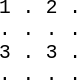<table style="margin: 1em auto; background: transparent;">
<tr ---->
<td><br><pre>1 . 2 .
. . . .
3 . 3 .
. . . .
</pre></td>
</tr>
</table>
